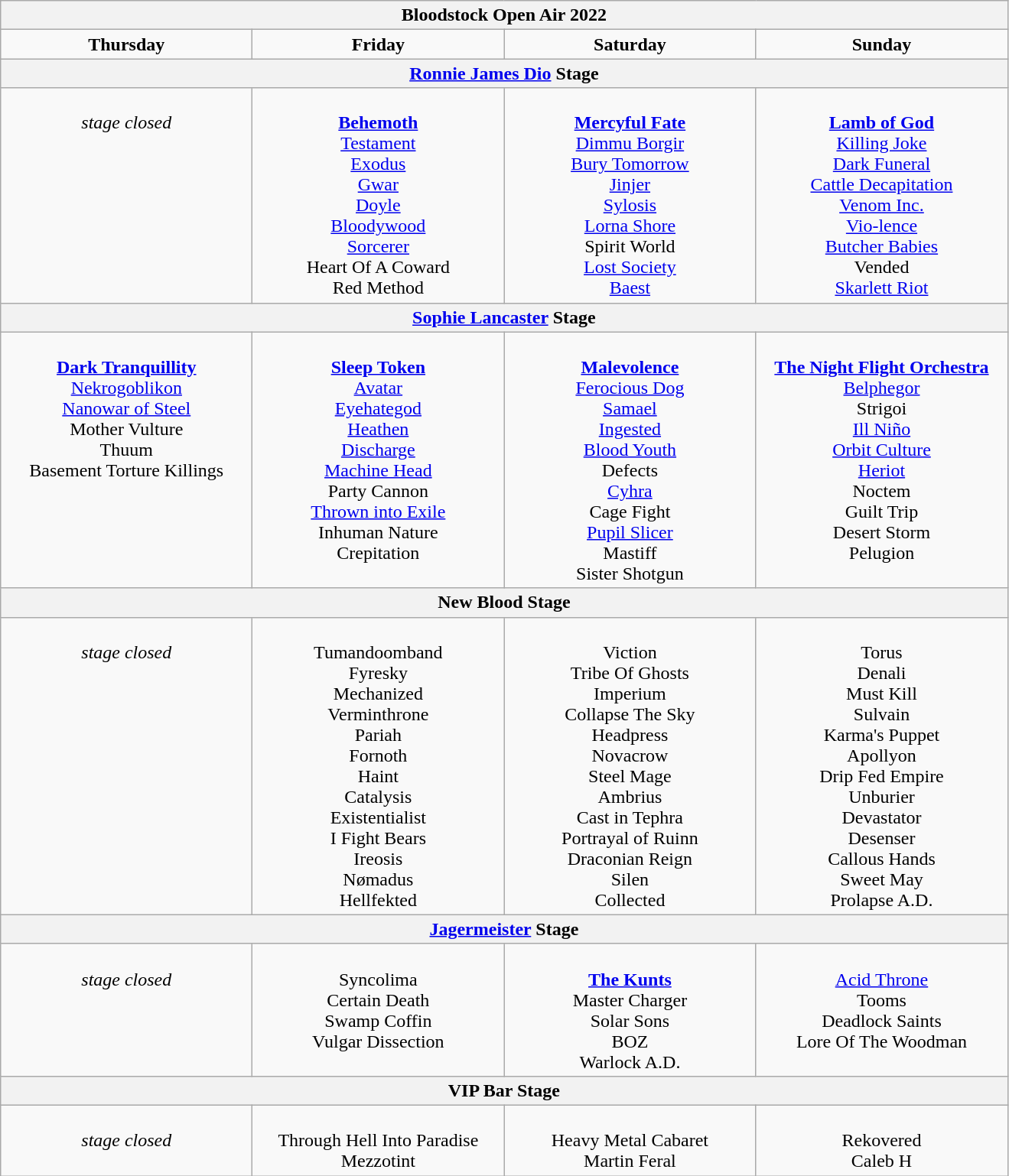<table class="wikitable">
<tr>
<th colspan="4" align="center"><strong>Bloodstock Open Air 2022</strong></th>
</tr>
<tr>
<td align="center"><strong>Thursday</strong></td>
<td align="center"><strong>Friday</strong></td>
<td align="center"><strong>Saturday</strong></td>
<td align="center"><strong>Sunday</strong></td>
</tr>
<tr>
<th colspan="4" align="center"><strong><a href='#'>Ronnie James Dio</a> Stage</strong></th>
</tr>
<tr>
<td valign="top" align="center" width=212><br><em>stage closed</em></td>
<td valign="top" align="center" width=212><br><strong><a href='#'>Behemoth</a></strong><br>
<a href='#'>Testament</a><br>
<a href='#'>Exodus</a><br>
<a href='#'>Gwar</a><br>
<a href='#'>Doyle</a><br>
<a href='#'>Bloodywood</a><br>
<a href='#'>Sorcerer</a><br>
Heart Of A Coward<br>
Red Method<br></td>
<td valign="top" align="center" width=212><br><strong><a href='#'>Mercyful Fate</a></strong><br>
<a href='#'>Dimmu Borgir</a><br>
<a href='#'>Bury Tomorrow</a><br>
<a href='#'>Jinjer</a><br>
<a href='#'>Sylosis</a><br>
<a href='#'>Lorna Shore</a><br>
Spirit World<br>
<a href='#'>Lost Society</a><br>
<a href='#'>Baest</a><br></td>
<td valign="top" align="center" width=212><br><strong><a href='#'>Lamb of God</a></strong><br>
<a href='#'>Killing Joke</a><br>
<a href='#'>Dark Funeral</a><br>
<a href='#'>Cattle Decapitation</a><br>
<a href='#'>Venom Inc.</a><br>
<a href='#'>Vio-lence</a><br>
<a href='#'>Butcher Babies</a><br>
Vended<br>
<a href='#'>Skarlett Riot</a><br></td>
</tr>
<tr>
<th colspan="4" align="center"><strong><a href='#'>Sophie Lancaster</a> Stage</strong></th>
</tr>
<tr>
<td align="center" valign="top" width="212"><br><strong><a href='#'>Dark Tranquillity</a></strong><br>
<a href='#'>Nekrogoblikon</a><br>
<a href='#'>Nanowar of Steel</a><br>
Mother Vulture<br>
Thuum<br>
Basement Torture Killings<br></td>
<td align="center" valign="top" width="212"><br><strong><a href='#'>Sleep Token</a></strong><br>
<a href='#'>Avatar</a><br>
<a href='#'>Eyehategod</a><br>
<a href='#'>Heathen</a><br>
<a href='#'>Discharge</a><br>
<a href='#'>Machine Head</a><br>
Party Cannon<br>
<a href='#'>Thrown into Exile</a><br>
Inhuman Nature<br>
Crepitation<br></td>
<td align="center" valign="top" width="212"><br><strong><a href='#'>Malevolence</a></strong><br>
<a href='#'>Ferocious Dog</a><br>
<a href='#'>Samael</a><br> 
<a href='#'>Ingested</a><br>
<a href='#'>Blood Youth</a><br>
Defects<br>
<a href='#'>Cyhra</a><br>
Cage Fight<br>
<a href='#'>Pupil Slicer</a><br> 
Mastiff<br>
Sister Shotgun<br></td>
<td align="center" valign="top" width="212"><br><strong><a href='#'>The Night Flight Orchestra</a></strong><br>
<a href='#'>Belphegor</a><br>
Strigoi<br>
<a href='#'>Ill Niño</a><br>
<a href='#'>Orbit Culture</a><br>
<a href='#'>Heriot</a><br>
Noctem<br>
Guilt Trip<br>
Desert Storm<br>
Pelugion<br></td>
</tr>
<tr>
<th colspan="4" align="center"><strong>New Blood Stage</strong></th>
</tr>
<tr>
<td align="center" valign="top" width="212"><br><em>stage closed</em></td>
<td align="center" valign="top" width="212"><br>Tumandoomband <br>
Fyresky <br>
Mechanized <br>
Verminthrone <br>
Pariah <br>
Fornoth <br>
Haint <br>
Catalysis <br>
Existentialist <br>
I Fight Bears <br>
Ireosis <br>
Nømadus <br>
Hellfekted<br></td>
<td align="center" valign="top" width="212"><br>Viction <br>
Tribe Of Ghosts <br>
Imperium <br>
Collapse The Sky <br> 
Headpress <br> 
Novacrow <br>
Steel Mage <br>
Ambrius <br>
Cast in Tephra <br>
Portrayal of Ruinn <br>
Draconian Reign <br>
Silen <br>
Collected <br></td>
<td align="center" valign="top" width="212"><br>Torus <br>
Denali <br>
Must Kill <br>
Sulvain <br>
Karma's Puppet <br>
Apollyon <br>
Drip Fed Empire <br>
Unburier <br>
Devastator <br>
Desenser <br>
Callous Hands <br>
Sweet May <br>
Prolapse A.D. <br></td>
</tr>
<tr>
<th colspan="4" align="center"><strong><a href='#'>Jagermeister</a> Stage</strong></th>
</tr>
<tr>
<td align="center" valign="top" width="212"><br><em>stage closed</em></td>
<td align="center" valign="top" width="212"><br>Syncolima <br>
Certain Death <br>
Swamp Coffin <br>
Vulgar Dissection <br></td>
<td align="center" valign="top" width="212"><br><strong><a href='#'>The Kunts</a></strong> <br>
Master Charger <br>
Solar Sons <br>
BOZ <br>
Warlock A.D. <br></td>
<td align="center" valign="top" width="212"><br><a href='#'>Acid Throne</a> <br>
Tooms <br>
Deadlock Saints <br>
Lore Of The Woodman <br></td>
</tr>
<tr>
<th colspan="4" align="center"><strong>VIP Bar Stage</strong></th>
</tr>
<tr>
<td align="center" valign="top" width="212"><br><em>stage closed</em></td>
<td align="center" valign="top" width="212"><br>Through Hell Into Paradise <br>
Mezzotint</td>
<td align="center" valign="top" width="212"><br>Heavy Metal Cabaret <br>
Martin Feral</td>
<td align="center" valign="top" width="212"><br>Rekovered <br>
Caleb H</td>
</tr>
</table>
